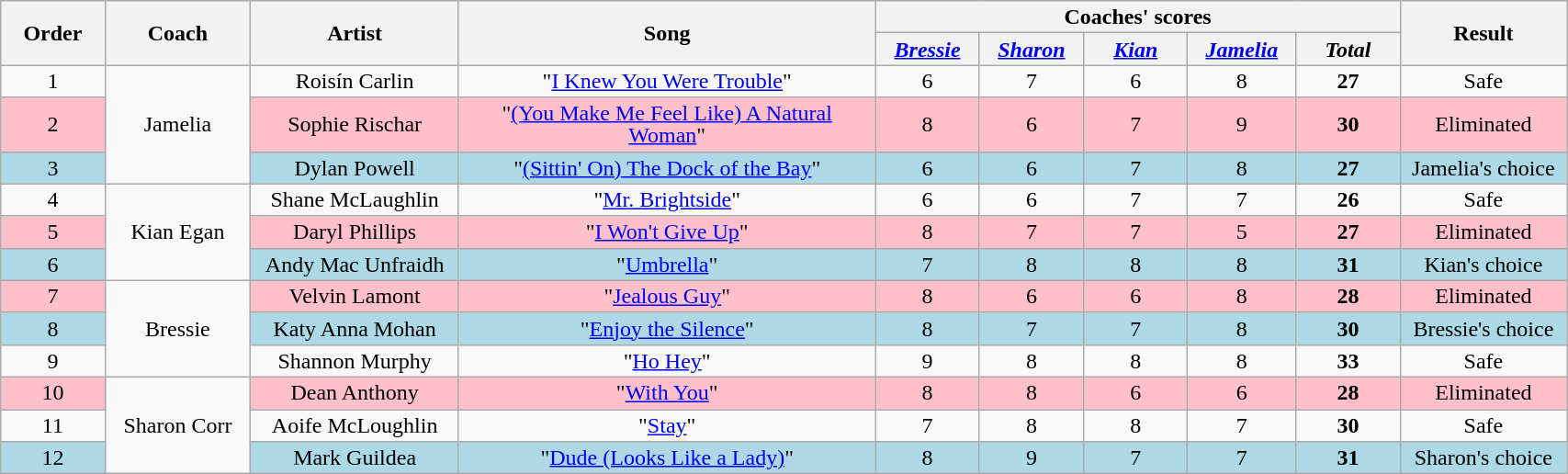<table class="wikitable" style="text-align:center; line-height:16px; width:90%;">
<tr>
<th scope="col" rowspan="2" width="05%">Order</th>
<th scope="col" rowspan="2" width="7%">Coach</th>
<th scope="col" rowspan="2" width="10%">Artist</th>
<th scope="col" rowspan="2" width="20%">Song</th>
<th scope="col" colspan="5" width="10%">Coaches' scores</th>
<th scope="col" rowspan="2" width="8%">Result</th>
</tr>
<tr>
<th width="5%"><em><a href='#'>Bressie</a></em></th>
<th width="5%"><em><a href='#'>Sharon</a></em></th>
<th width="5%"><em><a href='#'>Kian</a></em></th>
<th width="5%"><em><a href='#'>Jamelia</a></em></th>
<th width="5%"><em>Total</em></th>
</tr>
<tr>
<td>1</td>
<td rowspan="3">Jamelia</td>
<td>Roisín Carlin</td>
<td>"<a href='#'>I Knew You Were Trouble</a>"</td>
<td>6</td>
<td>7</td>
<td>6</td>
<td>8</td>
<td><strong>27</strong></td>
<td>Safe</td>
</tr>
<tr style="background:pink;">
<td>2</td>
<td>Sophie Rischar</td>
<td>"<a href='#'>(You Make Me Feel Like) A Natural Woman</a>"</td>
<td>8</td>
<td>6</td>
<td>7</td>
<td>9</td>
<td><strong>30</strong></td>
<td>Eliminated</td>
</tr>
<tr style="background:lightblue;">
<td>3</td>
<td>Dylan Powell</td>
<td>"<a href='#'>(Sittin' On) The Dock of the Bay</a>"</td>
<td>6</td>
<td>6</td>
<td>7</td>
<td>8</td>
<td><strong>27</strong></td>
<td>Jamelia's choice</td>
</tr>
<tr>
<td>4</td>
<td rowspan="3">Kian Egan</td>
<td>Shane McLaughlin</td>
<td>"<a href='#'>Mr. Brightside</a>"</td>
<td>6</td>
<td>6</td>
<td>7</td>
<td>7</td>
<td><strong>26</strong></td>
<td>Safe</td>
</tr>
<tr style="background:pink;">
<td>5</td>
<td>Daryl Phillips</td>
<td>"<a href='#'>I Won't Give Up</a>"</td>
<td>8</td>
<td>7</td>
<td>7</td>
<td>5</td>
<td><strong>27</strong></td>
<td>Eliminated</td>
</tr>
<tr style="background:lightblue;">
<td>6</td>
<td>Andy Mac Unfraidh</td>
<td>"<a href='#'>Umbrella</a>"</td>
<td>7</td>
<td>8</td>
<td>8</td>
<td>8</td>
<td><strong>31</strong></td>
<td>Kian's choice</td>
</tr>
<tr>
<td style="background:pink;">7</td>
<td rowspan="3">Bressie</td>
<td style="background:pink;">Velvin Lamont</td>
<td style="background:pink;">"<a href='#'>Jealous Guy</a>"</td>
<td style="background:pink;">8</td>
<td style="background:pink;">6</td>
<td style="background:pink;">6</td>
<td style="background:pink;">8</td>
<td style="background:pink;"><strong>28</strong></td>
<td style="background:pink;">Eliminated</td>
</tr>
<tr style="background:lightblue;">
<td>8</td>
<td>Katy Anna Mohan</td>
<td>"<a href='#'>Enjoy the Silence</a>"</td>
<td>8</td>
<td>7</td>
<td>7</td>
<td>8</td>
<td><strong>30</strong></td>
<td>Bressie's choice</td>
</tr>
<tr>
<td>9</td>
<td>Shannon Murphy</td>
<td>"<a href='#'>Ho Hey</a>"</td>
<td>9</td>
<td>8</td>
<td>8</td>
<td>8</td>
<td><strong>33</strong></td>
<td>Safe</td>
</tr>
<tr>
<td style="background:pink;">10</td>
<td rowspan="3">Sharon Corr</td>
<td style="background:pink;">Dean Anthony</td>
<td style="background:pink;">"<a href='#'>With You</a>"</td>
<td style="background:pink;">8</td>
<td style="background:pink;">8</td>
<td style="background:pink;">6</td>
<td style="background:pink;">6</td>
<td style="background:pink;"><strong>28</strong></td>
<td style="background:pink;">Eliminated</td>
</tr>
<tr>
<td>11</td>
<td>Aoife McLoughlin</td>
<td>"<a href='#'>Stay</a>"</td>
<td>7</td>
<td>8</td>
<td>8</td>
<td>7</td>
<td><strong>30</strong></td>
<td>Safe</td>
</tr>
<tr style="background:lightblue;">
<td>12</td>
<td>Mark Guildea</td>
<td>"<a href='#'>Dude (Looks Like a Lady)</a>"</td>
<td>8</td>
<td>9</td>
<td>7</td>
<td>7</td>
<td><strong>31</strong></td>
<td>Sharon's choice</td>
</tr>
</table>
